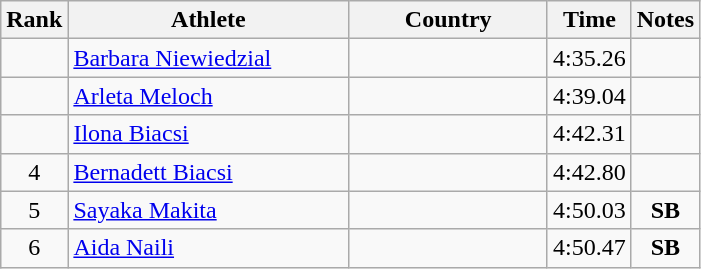<table class="wikitable sortable" style="text-align:center">
<tr>
<th>Rank</th>
<th style="width:180px">Athlete</th>
<th style="width:125px">Country</th>
<th>Time</th>
<th>Notes</th>
</tr>
<tr>
<td></td>
<td style="text-align:left;"><a href='#'>Barbara Niewiedzial</a></td>
<td style="text-align:left;"></td>
<td>4:35.26</td>
<td></td>
</tr>
<tr>
<td></td>
<td style="text-align:left;"><a href='#'>Arleta Meloch</a></td>
<td style="text-align:left;"></td>
<td>4:39.04</td>
<td></td>
</tr>
<tr>
<td></td>
<td style="text-align:left;"><a href='#'>Ilona Biacsi</a></td>
<td style="text-align:left;"></td>
<td>4:42.31</td>
<td></td>
</tr>
<tr>
<td>4</td>
<td style="text-align:left;"><a href='#'>Bernadett Biacsi</a></td>
<td style="text-align:left;"></td>
<td>4:42.80</td>
<td></td>
</tr>
<tr>
<td>5</td>
<td style="text-align:left;"><a href='#'>Sayaka Makita</a></td>
<td style="text-align:left;"></td>
<td>4:50.03</td>
<td><strong>SB</strong></td>
</tr>
<tr>
<td>6</td>
<td style="text-align:left;"><a href='#'>Aida Naili</a></td>
<td style="text-align:left;"></td>
<td>4:50.47</td>
<td><strong>SB</strong></td>
</tr>
</table>
